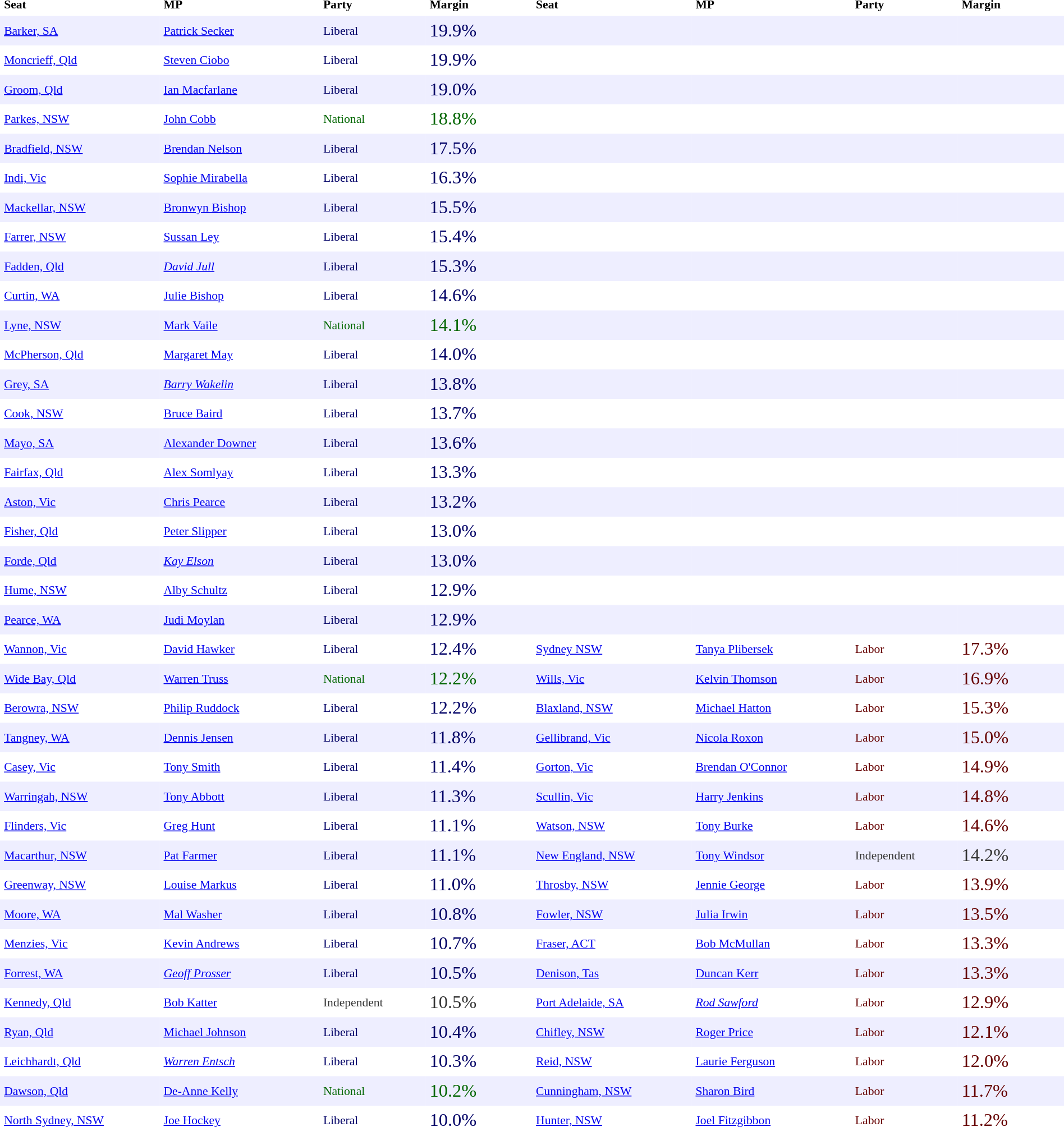<table class="toccolours" cellpadding="5" cellspacing="0" style="margin: .4em;font-size: 90%;" width="100%">
<tr>
<th align="left" width="15%">Seat</th>
<th align="left" width="15%">MP</th>
<th align="left" width="10%">Party</th>
<th align="left" width="10%">Margin</th>
<th align="left" width="15%">Seat</th>
<th align="left" width="15%">MP</th>
<th align="left" width="10%">Party</th>
<th align="left" width="10%">Margin</th>
</tr>
<tr bgcolor="#eeeeff">
<td><a href='#'>Barker, SA</a></td>
<td><a href='#'>Patrick Secker</a></td>
<td style="color: #006;">Liberal</td>
<td style="font-size: 150%;color: #006;">19.9%</td>
<td></td>
<td></td>
<td></td>
<td></td>
</tr>
<tr>
<td align="left"><a href='#'>Moncrieff, Qld</a></td>
<td align="left"><a href='#'>Steven Ciobo</a></td>
<td align="left" style="color: #006;">Liberal</td>
<td align="left" style="font-size: 150%;color: #006;">19.9%</td>
<td></td>
<td></td>
<td></td>
<td></td>
</tr>
<tr bgcolor="#eeeeff">
<td align="left"><a href='#'>Groom, Qld</a></td>
<td align="left"><a href='#'>Ian Macfarlane</a></td>
<td align="left" style="color: #006;">Liberal</td>
<td align="left" style="font-size: 150%;color: #006;">19.0%</td>
<td></td>
<td></td>
<td></td>
<td></td>
</tr>
<tr>
<td align="left"><a href='#'>Parkes, NSW</a></td>
<td align="left"><a href='#'>John Cobb</a></td>
<td align="left" style="color: #060;">National</td>
<td align="left" style="font-size: 150%;color: #060;">18.8%</td>
<td></td>
<td></td>
<td></td>
<td></td>
</tr>
<tr bgcolor="#eeeeff">
<td align="left"><a href='#'>Bradfield, NSW</a></td>
<td align="left"><a href='#'>Brendan Nelson</a></td>
<td align="left" style="color: #006;">Liberal</td>
<td align="left" style="font-size: 150%;color: #006;">17.5%</td>
<td></td>
<td></td>
<td></td>
<td></td>
</tr>
<tr>
<td align="left"><a href='#'>Indi, Vic</a></td>
<td align="left"><a href='#'>Sophie Mirabella</a></td>
<td align="left" style="color: #006;">Liberal</td>
<td align="left" style="font-size: 150%;color: #006;">16.3%</td>
<td></td>
<td></td>
<td></td>
<td></td>
</tr>
<tr bgcolor="#eeeeff">
<td align="left"><a href='#'>Mackellar, NSW</a></td>
<td align="left"><a href='#'>Bronwyn Bishop</a></td>
<td align="left" style="color: #006;">Liberal</td>
<td align="left" style="font-size: 150%;color: #006;">15.5%</td>
<td></td>
<td></td>
<td></td>
<td></td>
</tr>
<tr>
<td align="left"><a href='#'>Farrer, NSW</a></td>
<td align="left"><a href='#'>Sussan Ley</a></td>
<td align="left" style="color: #006;">Liberal</td>
<td align="left" style="font-size: 150%;color: #006;">15.4%</td>
<td></td>
<td></td>
<td></td>
<td></td>
</tr>
<tr bgcolor="#eeeeff">
<td align="left"><a href='#'>Fadden, Qld</a></td>
<td align="left"><em><a href='#'>David Jull</a></em></td>
<td align="left" style="color: #006;">Liberal</td>
<td align="left" style="font-size: 150%;color: #006;">15.3%</td>
<td></td>
<td></td>
<td></td>
<td></td>
</tr>
<tr>
<td align="left"><a href='#'>Curtin, WA</a></td>
<td align="left"><a href='#'>Julie Bishop</a></td>
<td align="left" style="color: #006;">Liberal</td>
<td align="left" style="font-size: 150%;color: #006;">14.6%</td>
<td></td>
<td></td>
<td></td>
<td></td>
</tr>
<tr bgcolor="#eeeeff">
<td align="left"><a href='#'>Lyne, NSW</a></td>
<td align="left"><a href='#'>Mark Vaile</a></td>
<td align="left" style="color: #060;">National</td>
<td align="left" style="font-size: 150%;color: #060;">14.1%</td>
<td></td>
<td></td>
<td></td>
<td></td>
</tr>
<tr>
<td align="left"><a href='#'>McPherson, Qld</a></td>
<td align="left"><a href='#'>Margaret May</a></td>
<td align="left" style="color: #006;">Liberal</td>
<td align="left" style="font-size: 150%;color: #006;">14.0%</td>
<td></td>
<td></td>
<td></td>
<td></td>
</tr>
<tr bgcolor="#eeeeff">
<td align="left"><a href='#'>Grey, SA</a></td>
<td align="left"><em><a href='#'>Barry Wakelin</a></em></td>
<td align="left" style="color: #006;">Liberal</td>
<td align="left" style="font-size: 150%;color: #006;">13.8%</td>
<td></td>
<td></td>
<td></td>
<td></td>
</tr>
<tr>
<td align="left"><a href='#'>Cook, NSW</a></td>
<td align="left"><a href='#'>Bruce Baird</a></td>
<td align="left" style="color: #006;">Liberal</td>
<td align="left" style="font-size: 150%;color: #006;">13.7%</td>
<td></td>
<td></td>
<td></td>
<td></td>
</tr>
<tr bgcolor="#eeeeff">
<td align="left"><a href='#'>Mayo, SA</a></td>
<td align="left"><a href='#'>Alexander Downer</a></td>
<td align="left" style="color: #006;">Liberal</td>
<td align="left" style="font-size: 150%;color: #006;">13.6%</td>
<td></td>
<td></td>
<td></td>
<td></td>
</tr>
<tr>
<td align="left"><a href='#'>Fairfax, Qld</a></td>
<td align="left"><a href='#'>Alex Somlyay</a></td>
<td align="left" style="color: #006;">Liberal</td>
<td align="left" style="font-size: 150%;color: #006;">13.3%</td>
<td></td>
<td></td>
<td></td>
<td></td>
</tr>
<tr bgcolor="#eeeeff">
<td align="left"><a href='#'>Aston, Vic</a></td>
<td align="left"><a href='#'>Chris Pearce</a></td>
<td align="left" style="color: #006;">Liberal</td>
<td align="left" style="font-size: 150%;color: #006;">13.2%</td>
<td></td>
<td></td>
<td></td>
<td></td>
</tr>
<tr>
<td align="left"><a href='#'>Fisher, Qld</a></td>
<td align="left"><a href='#'>Peter Slipper</a></td>
<td align="left" style="color: #006;">Liberal</td>
<td align="left" style="font-size: 150%;color: #006;">13.0%</td>
<td></td>
<td></td>
<td></td>
<td></td>
</tr>
<tr bgcolor="#eeeeff">
<td align="left"><a href='#'>Forde, Qld</a></td>
<td align="left"><em><a href='#'>Kay Elson</a></em></td>
<td align="left" style="color: #006;">Liberal</td>
<td align="left" style="font-size: 150%;color: #006;">13.0%</td>
<td></td>
<td></td>
<td></td>
<td></td>
</tr>
<tr>
<td align="left"><a href='#'>Hume, NSW</a></td>
<td align="left"><a href='#'>Alby Schultz</a></td>
<td align="left" style="color: #006;">Liberal</td>
<td align="left" style="font-size: 150%;color: #006;">12.9%</td>
<td></td>
<td></td>
<td></td>
<td></td>
</tr>
<tr bgcolor="#eeeeff">
<td align="left"><a href='#'>Pearce, WA</a></td>
<td align="left"><a href='#'>Judi Moylan</a></td>
<td align="left" style="color: #006;">Liberal</td>
<td align="left" style="font-size: 150%;color: #006;">12.9%</td>
<td></td>
<td></td>
<td></td>
<td></td>
</tr>
<tr>
<td align="left"><a href='#'>Wannon, Vic</a></td>
<td align="left"><a href='#'>David Hawker</a></td>
<td align="left" style="color: #006;">Liberal</td>
<td align="left" style="font-size: 150%;color: #006;">12.4%</td>
<td align="left"><a href='#'>Sydney NSW</a></td>
<td align="left"><a href='#'>Tanya Plibersek</a></td>
<td align="left" style="color: #600;">Labor</td>
<td align="left" style="font-size: 150%;color: #600;">17.3%</td>
</tr>
<tr bgcolor="#eeeeff">
<td align="left"><a href='#'>Wide Bay, Qld</a></td>
<td align="left"><a href='#'>Warren Truss</a></td>
<td align="left" style="color: #060;">National</td>
<td align="left" style="font-size: 150%;color: #060;">12.2%</td>
<td align="left"><a href='#'>Wills, Vic</a></td>
<td align="left"><a href='#'>Kelvin Thomson</a></td>
<td align="left" style="color: #600;">Labor</td>
<td align="left" style="font-size: 150%;color: #600;">16.9%</td>
</tr>
<tr>
<td align="left"><a href='#'>Berowra, NSW</a></td>
<td align="left"><a href='#'>Philip Ruddock</a></td>
<td align="left" style="color: #006;">Liberal</td>
<td align="left" style="font-size: 150%;color: #006;">12.2%</td>
<td align="left"><a href='#'>Blaxland, NSW</a></td>
<td align="left"><a href='#'>Michael Hatton</a></td>
<td align="left" style="color: #600;">Labor</td>
<td align="left" style="font-size: 150%;color: #600;">15.3%</td>
</tr>
<tr bgcolor="#eeeeff">
<td align="left"><a href='#'>Tangney, WA</a></td>
<td align="left"><a href='#'>Dennis Jensen</a></td>
<td align="left" style="color: #006;">Liberal</td>
<td align="left" style="font-size: 150%;color: #006;">11.8%</td>
<td align="left"><a href='#'>Gellibrand, Vic</a></td>
<td align="left"><a href='#'>Nicola Roxon</a></td>
<td align="left" style="color: #600;">Labor</td>
<td align="left" style="font-size: 150%;color: #600;">15.0%</td>
</tr>
<tr>
<td align="left"><a href='#'>Casey, Vic</a></td>
<td align="left"><a href='#'>Tony Smith</a></td>
<td align="left" style="color: #006;">Liberal</td>
<td align="left" style="font-size: 150%;color: #006;">11.4%</td>
<td align="left"><a href='#'>Gorton, Vic</a></td>
<td align="left"><a href='#'>Brendan O'Connor</a></td>
<td align="left" style="color: #600;">Labor</td>
<td align="left" style="font-size: 150%;color: #600;">14.9%</td>
</tr>
<tr bgcolor="#eeeeff">
<td align="left"><a href='#'>Warringah, NSW</a></td>
<td align="left"><a href='#'>Tony Abbott</a></td>
<td align="left" style="color: #006;">Liberal</td>
<td align="left" style="font-size: 150%;color: #006;">11.3%</td>
<td align="left"><a href='#'>Scullin, Vic</a></td>
<td align="left"><a href='#'>Harry Jenkins</a></td>
<td align="left" style="color: #600;">Labor</td>
<td align="left" style="font-size: 150%;color: #600;">14.8%</td>
</tr>
<tr>
<td align="left"><a href='#'>Flinders, Vic</a></td>
<td align="left"><a href='#'>Greg Hunt</a></td>
<td align="left" style="color: #006;">Liberal</td>
<td align="left" style="font-size: 150%;color: #006;">11.1%</td>
<td align="left"><a href='#'>Watson, NSW</a></td>
<td align="left"><a href='#'>Tony Burke</a></td>
<td align="left" style="color: #600;">Labor</td>
<td align="left" style="font-size: 150%;color: #600;">14.6%</td>
</tr>
<tr bgcolor="#eeeeff">
<td align="left"><a href='#'>Macarthur, NSW</a></td>
<td align="left"><a href='#'>Pat Farmer</a></td>
<td align="left" style="color: #006;">Liberal</td>
<td align="left" style="font-size: 150%;color: #006;">11.1%</td>
<td align="left"><a href='#'>New England, NSW</a></td>
<td align="left"><a href='#'>Tony Windsor</a></td>
<td align="left" style="color: #333;">Independent</td>
<td align="left" style="font-size: 150%;color: #333;">14.2%</td>
</tr>
<tr>
<td align="left"><a href='#'>Greenway, NSW</a></td>
<td align="left"><a href='#'>Louise Markus</a></td>
<td align="left" style="color: #006;">Liberal</td>
<td align="left" style="font-size: 150%;color: #006;">11.0%</td>
<td align="left"><a href='#'>Throsby, NSW</a></td>
<td align="left"><a href='#'>Jennie George</a></td>
<td align="left" style="color: #600;">Labor</td>
<td align="left" style="font-size: 150%;color: #600;">13.9%</td>
</tr>
<tr bgcolor="#eeeeff">
<td align="left"><a href='#'>Moore, WA</a></td>
<td align="left"><a href='#'>Mal Washer</a></td>
<td align="left" style="color: #006;">Liberal</td>
<td align="left" style="font-size: 150%;color: #006;">10.8%</td>
<td align="left"><a href='#'>Fowler, NSW</a></td>
<td align="left"><a href='#'>Julia Irwin</a></td>
<td align="left" style="color: #600;">Labor</td>
<td align="left" style="font-size: 150%;color: #600;">13.5%</td>
</tr>
<tr>
<td align="left"><a href='#'>Menzies, Vic</a></td>
<td align="left"><a href='#'>Kevin Andrews</a></td>
<td align="left" style="color: #006;">Liberal</td>
<td align="left" style="font-size: 150%;color: #006;">10.7%</td>
<td align="left"><a href='#'>Fraser, ACT</a></td>
<td align="left"><a href='#'>Bob McMullan</a></td>
<td align="left" style="color: #600;">Labor</td>
<td align="left" style="font-size: 150%;color: #600;">13.3%</td>
</tr>
<tr bgcolor="#eeeeff">
<td align="left"><a href='#'>Forrest, WA</a></td>
<td align="left"><em><a href='#'>Geoff Prosser</a></em></td>
<td align="left" style="color: #006;">Liberal</td>
<td align="left" style="font-size: 150%;color: #006;">10.5%</td>
<td align="left"><a href='#'>Denison, Tas</a></td>
<td align="left"><a href='#'>Duncan Kerr</a></td>
<td align="left" style="color: #600;">Labor</td>
<td align="left" style="font-size: 150%;color: #600;">13.3%</td>
</tr>
<tr>
<td align="left"><a href='#'>Kennedy, Qld</a></td>
<td align="left"><a href='#'>Bob Katter</a></td>
<td align="left" style="color: #333;">Independent</td>
<td align="left" style="font-size: 150%;color: #333;">10.5%</td>
<td align="left"><a href='#'>Port Adelaide, SA</a></td>
<td align="left"><em><a href='#'>Rod Sawford</a></em></td>
<td align="left" style="color: #600;">Labor</td>
<td align="left" style="font-size: 150%;color: #600;">12.9%</td>
</tr>
<tr bgcolor="#eeeeff">
<td align="left"><a href='#'>Ryan, Qld</a></td>
<td align="left"><a href='#'>Michael Johnson</a></td>
<td align="left" style="color: #006;">Liberal</td>
<td align="left" style="font-size: 150%;color: #006;">10.4%</td>
<td align="left"><a href='#'>Chifley, NSW</a></td>
<td align="left"><a href='#'>Roger Price</a></td>
<td align="left" style="color: #600;">Labor</td>
<td align="left" style="font-size: 150%;color: #600;">12.1%</td>
</tr>
<tr>
<td align="left"><a href='#'>Leichhardt, Qld</a></td>
<td align="left"><em><a href='#'>Warren Entsch</a></em></td>
<td align="left" style="color: #006;">Liberal</td>
<td align="left" style="font-size: 150%;color: #006;">10.3%</td>
<td align="left"><a href='#'>Reid, NSW</a></td>
<td align="left"><a href='#'>Laurie Ferguson</a></td>
<td align="left" style="color: #600;">Labor</td>
<td align="left" style="font-size: 150%;color: #600;">12.0%</td>
</tr>
<tr bgcolor="#eeeeff">
<td align="left"><a href='#'>Dawson, Qld</a></td>
<td align="left"><a href='#'>De-Anne Kelly</a></td>
<td align="left" style="color: #060;">National</td>
<td align="left" style="font-size: 150%;color: #060;">10.2%</td>
<td align="left"><a href='#'>Cunningham, NSW</a></td>
<td align="left"><a href='#'>Sharon Bird</a></td>
<td align="left" style="color: #600;">Labor</td>
<td align="left" style="font-size: 150%;color: #600;">11.7%</td>
</tr>
<tr>
<td align="left"><a href='#'>North Sydney, NSW</a></td>
<td align="left"><a href='#'>Joe Hockey</a></td>
<td align="left" style="color: #006;">Liberal</td>
<td align="left" style="font-size: 150%;color: #006;">10.0%</td>
<td align="left"><a href='#'>Hunter, NSW</a></td>
<td align="left"><a href='#'>Joel Fitzgibbon</a></td>
<td align="left" style="color: #600;">Labor</td>
<td align="left" style="font-size: 150%;color: #600;">11.2%</td>
</tr>
</table>
